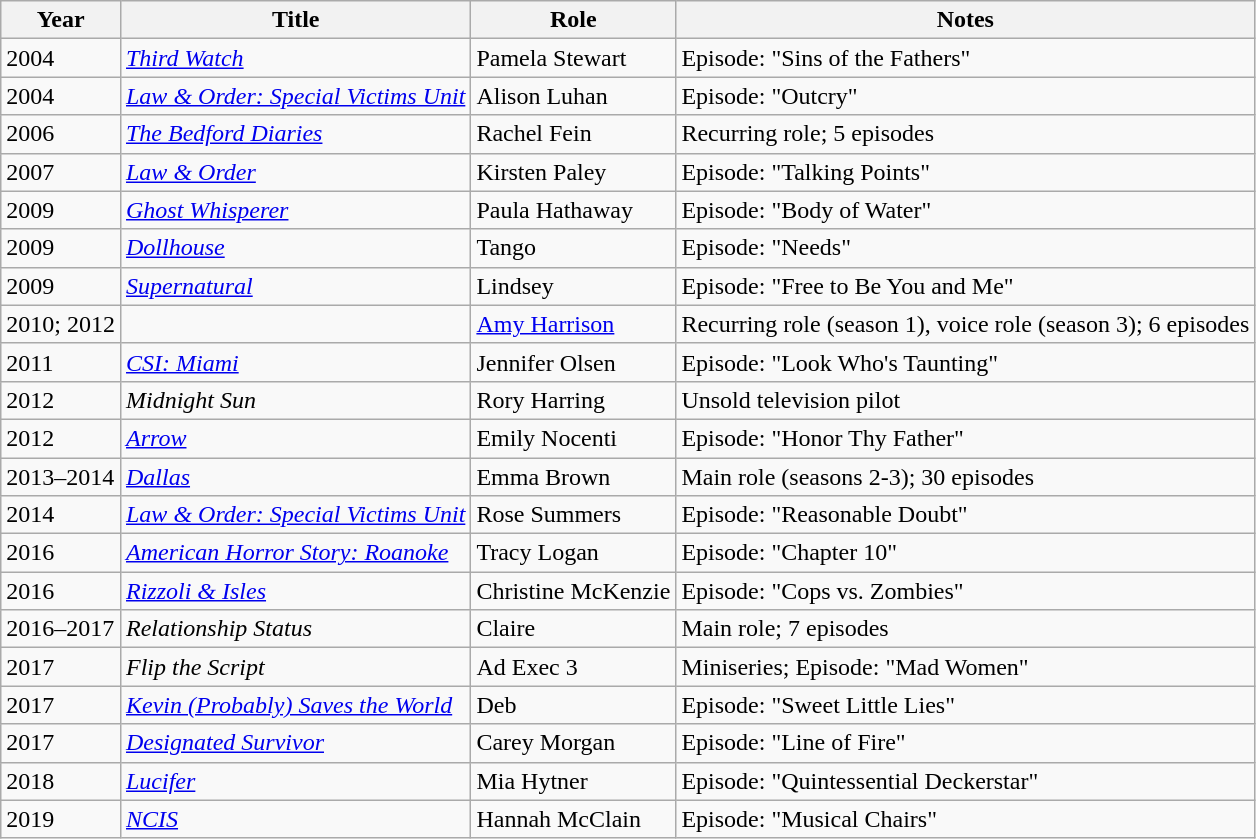<table class="wikitable sortable">
<tr>
<th>Year</th>
<th>Title</th>
<th>Role</th>
<th class="unsortable">Notes</th>
</tr>
<tr>
<td>2004</td>
<td><em><a href='#'>Third Watch</a></em></td>
<td>Pamela Stewart</td>
<td>Episode: "Sins of the Fathers"</td>
</tr>
<tr>
<td>2004</td>
<td><em><a href='#'>Law & Order: Special Victims Unit</a></em></td>
<td>Alison Luhan</td>
<td>Episode: "Outcry"</td>
</tr>
<tr>
<td>2006</td>
<td><em><a href='#'>The Bedford Diaries</a></em></td>
<td>Rachel Fein</td>
<td>Recurring role; 5 episodes</td>
</tr>
<tr>
<td>2007</td>
<td><em><a href='#'>Law & Order</a></em></td>
<td>Kirsten Paley</td>
<td>Episode: "Talking Points"</td>
</tr>
<tr>
<td>2009</td>
<td><em><a href='#'>Ghost Whisperer</a></em></td>
<td>Paula Hathaway</td>
<td>Episode: "Body of Water"</td>
</tr>
<tr>
<td>2009</td>
<td><em><a href='#'>Dollhouse</a></em></td>
<td>Tango</td>
<td>Episode: "Needs"</td>
</tr>
<tr>
<td>2009</td>
<td><em><a href='#'>Supernatural</a></em></td>
<td>Lindsey</td>
<td>Episode: "Free to Be You and Me"</td>
</tr>
<tr>
<td>2010; 2012</td>
<td><em></em></td>
<td><a href='#'>Amy Harrison</a></td>
<td>Recurring role (season 1), voice role (season 3); 6 episodes</td>
</tr>
<tr>
<td>2011</td>
<td><em><a href='#'>CSI: Miami</a></em></td>
<td>Jennifer Olsen</td>
<td>Episode: "Look Who's Taunting"</td>
</tr>
<tr>
<td>2012</td>
<td><em>Midnight Sun</em></td>
<td>Rory Harring</td>
<td>Unsold television pilot</td>
</tr>
<tr>
<td>2012</td>
<td><em><a href='#'>Arrow</a></em></td>
<td>Emily Nocenti</td>
<td>Episode: "Honor Thy Father"</td>
</tr>
<tr>
<td>2013–2014</td>
<td><em><a href='#'>Dallas</a></em></td>
<td>Emma Brown</td>
<td>Main role (seasons 2-3); 30 episodes</td>
</tr>
<tr>
<td>2014</td>
<td><em><a href='#'>Law & Order: Special Victims Unit</a></em></td>
<td>Rose Summers</td>
<td>Episode: "Reasonable Doubt"</td>
</tr>
<tr>
<td>2016</td>
<td><em><a href='#'>American Horror Story: Roanoke</a></em></td>
<td>Tracy Logan</td>
<td>Episode: "Chapter 10"</td>
</tr>
<tr>
<td>2016</td>
<td><em><a href='#'>Rizzoli & Isles</a></em></td>
<td>Christine McKenzie</td>
<td>Episode: "Cops vs. Zombies"</td>
</tr>
<tr>
<td>2016–2017</td>
<td><em>Relationship Status</em></td>
<td>Claire</td>
<td>Main role; 7 episodes</td>
</tr>
<tr>
<td>2017</td>
<td><em>Flip the Script</em></td>
<td>Ad Exec 3</td>
<td>Miniseries; Episode: "Mad Women"</td>
</tr>
<tr>
<td>2017</td>
<td><em><a href='#'>Kevin (Probably) Saves the World</a></em></td>
<td>Deb</td>
<td>Episode: "Sweet Little Lies"</td>
</tr>
<tr>
<td>2017</td>
<td><em><a href='#'>Designated Survivor</a></em></td>
<td>Carey Morgan</td>
<td>Episode: "Line of Fire"</td>
</tr>
<tr>
<td>2018</td>
<td><em><a href='#'>Lucifer</a></em></td>
<td>Mia Hytner</td>
<td>Episode: "Quintessential Deckerstar"</td>
</tr>
<tr>
<td>2019</td>
<td><em><a href='#'>NCIS</a></em></td>
<td>Hannah McClain</td>
<td>Episode: "Musical Chairs"</td>
</tr>
</table>
